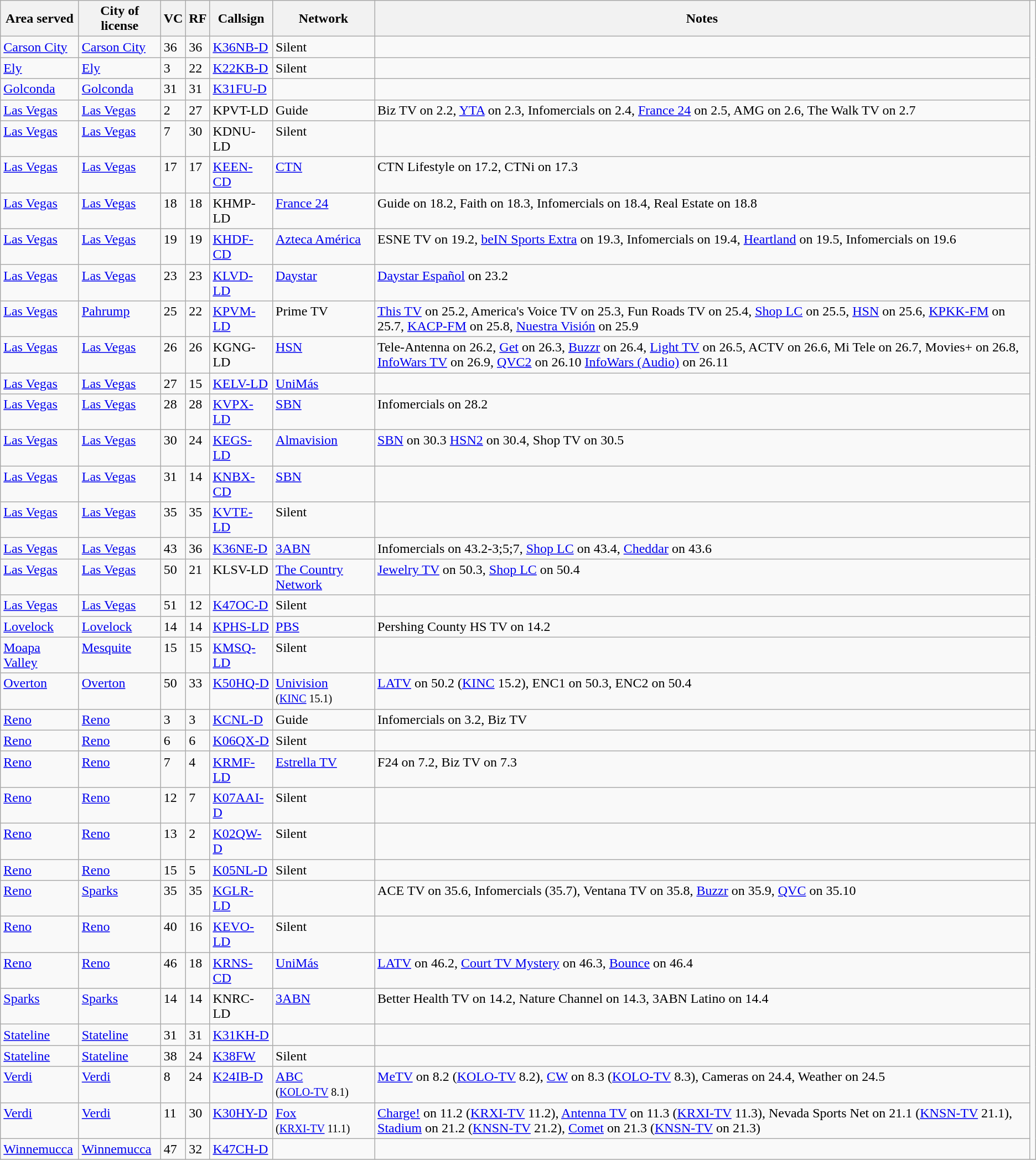<table class="sortable wikitable" style="margin: 1em 1em 1em 0; background: #f9f9f9;">
<tr>
<th>Area served</th>
<th>City of license</th>
<th>VC</th>
<th>RF</th>
<th>Callsign</th>
<th>Network</th>
<th>Notes</th>
</tr>
<tr style="vertical-align: top; text-align: left;">
<td><a href='#'>Carson City</a></td>
<td><a href='#'>Carson City</a></td>
<td>36</td>
<td>36</td>
<td><a href='#'>K36NB-D</a></td>
<td>Silent</td>
<td></td>
</tr>
<tr style="vertical-align: top; text-align: left;">
<td><a href='#'>Ely</a></td>
<td><a href='#'>Ely</a></td>
<td>3</td>
<td>22</td>
<td><a href='#'>K22KB-D</a></td>
<td>Silent</td>
<td></td>
</tr>
<tr style="vertical-align: top; text-align: left;">
<td><a href='#'>Golconda</a></td>
<td><a href='#'>Golconda</a></td>
<td>31</td>
<td>31</td>
<td><a href='#'>K31FU-D</a></td>
<td></td>
<td></td>
</tr>
<tr style="vertical-align: top; text-align: left;">
<td><a href='#'>Las Vegas</a></td>
<td><a href='#'>Las Vegas</a></td>
<td>2</td>
<td>27</td>
<td>KPVT-LD</td>
<td>Guide</td>
<td>Biz TV on 2.2, <a href='#'>YTA</a> on 2.3, Infomercials on 2.4, <a href='#'>France 24</a> on 2.5, AMG on 2.6, The Walk TV on 2.7</td>
</tr>
<tr style="vertical-align: top; text-align: left;">
<td><a href='#'>Las Vegas</a></td>
<td><a href='#'>Las Vegas</a></td>
<td>7</td>
<td>30</td>
<td>KDNU-LD</td>
<td>Silent</td>
<td></td>
</tr>
<tr style="vertical-align: top; text-align: left;">
<td><a href='#'>Las Vegas</a></td>
<td><a href='#'>Las Vegas</a></td>
<td>17</td>
<td>17</td>
<td><a href='#'>KEEN-CD</a></td>
<td><a href='#'>CTN</a></td>
<td>CTN Lifestyle on 17.2, CTNi on 17.3</td>
</tr>
<tr style="vertical-align: top; text-align: left;">
<td><a href='#'>Las Vegas</a></td>
<td><a href='#'>Las Vegas</a></td>
<td>18</td>
<td>18</td>
<td>KHMP-LD</td>
<td><a href='#'>France 24</a></td>
<td>Guide on 18.2, Faith on 18.3, Infomercials on 18.4, Real Estate on 18.8</td>
</tr>
<tr style="vertical-align: top; text-align: left;">
<td><a href='#'>Las Vegas</a></td>
<td><a href='#'>Las Vegas</a></td>
<td>19</td>
<td>19</td>
<td><a href='#'>KHDF-CD</a></td>
<td><a href='#'>Azteca América</a></td>
<td>ESNE TV on 19.2, <a href='#'>beIN Sports Extra</a> on 19.3, Infomercials on 19.4, <a href='#'>Heartland</a> on 19.5, Infomercials on 19.6</td>
</tr>
<tr style="vertical-align: top; text-align: left;">
<td><a href='#'>Las Vegas</a></td>
<td><a href='#'>Las Vegas</a></td>
<td>23</td>
<td>23</td>
<td><a href='#'>KLVD-LD</a></td>
<td><a href='#'>Daystar</a></td>
<td><a href='#'>Daystar Español</a> on 23.2</td>
</tr>
<tr style="vertical-align: top; text-align: left;">
<td><a href='#'>Las Vegas</a></td>
<td><a href='#'>Pahrump</a></td>
<td>25</td>
<td>22</td>
<td><a href='#'>KPVM-LD</a></td>
<td>Prime TV</td>
<td><a href='#'>This TV</a> on 25.2, America's Voice TV on 25.3, Fun Roads TV on 25.4, <a href='#'>Shop LC</a> on 25.5, <a href='#'>HSN</a> on 25.6, <a href='#'>KPKK-FM</a> on 25.7, <a href='#'>KACP-FM</a> on 25.8, <a href='#'>Nuestra Visión</a> on 25.9</td>
</tr>
<tr style="vertical-align: top; text-align: left;">
<td><a href='#'>Las Vegas</a></td>
<td><a href='#'>Las Vegas</a></td>
<td>26</td>
<td>26</td>
<td>KGNG-LD</td>
<td><a href='#'>HSN</a></td>
<td>Tele-Antenna on 26.2, <a href='#'>Get</a> on 26.3, <a href='#'>Buzzr</a> on 26.4, <a href='#'>Light TV</a> on 26.5, ACTV on 26.6, Mi Tele on 26.7, Movies+ on 26.8, <a href='#'>InfoWars TV</a> on 26.9, <a href='#'>QVC2</a> on 26.10 <a href='#'>InfoWars (Audio)</a> on 26.11</td>
</tr>
<tr style="vertical-align: top; text-align: left;">
<td><a href='#'>Las Vegas</a></td>
<td><a href='#'>Las Vegas</a></td>
<td>27</td>
<td>15</td>
<td><a href='#'>KELV-LD</a></td>
<td><a href='#'>UniMás</a></td>
<td></td>
</tr>
<tr style="vertical-align: top; text-align: left;">
<td><a href='#'>Las Vegas</a></td>
<td><a href='#'>Las Vegas</a></td>
<td>28</td>
<td>28</td>
<td><a href='#'>KVPX-LD</a></td>
<td><a href='#'>SBN</a></td>
<td>Infomercials on 28.2</td>
</tr>
<tr style="vertical-align: top; text-align: left;">
<td><a href='#'>Las Vegas</a></td>
<td><a href='#'>Las Vegas</a></td>
<td>30</td>
<td>24</td>
<td><a href='#'>KEGS-LD</a></td>
<td><a href='#'>Almavision</a></td>
<td><a href='#'>SBN</a> on 30.3 <a href='#'>HSN2</a> on 30.4, Shop TV on 30.5</td>
</tr>
<tr style="vertical-align: top; text-align: left;">
<td><a href='#'>Las Vegas</a></td>
<td><a href='#'>Las Vegas</a></td>
<td>31</td>
<td>14</td>
<td><a href='#'>KNBX-CD</a></td>
<td><a href='#'>SBN</a></td>
<td></td>
</tr>
<tr style="vertical-align: top; text-align: left;">
<td><a href='#'>Las Vegas</a></td>
<td><a href='#'>Las Vegas</a></td>
<td>35</td>
<td>35</td>
<td><a href='#'>KVTE-LD</a></td>
<td>Silent</td>
<td></td>
</tr>
<tr style="vertical-align: top; text-align: left;">
<td><a href='#'>Las Vegas</a></td>
<td><a href='#'>Las Vegas</a></td>
<td>43</td>
<td>36</td>
<td><a href='#'>K36NE-D</a></td>
<td><a href='#'>3ABN</a></td>
<td>Infomercials on 43.2-3;5;7, <a href='#'>Shop LC</a> on 43.4, <a href='#'>Cheddar</a> on 43.6</td>
</tr>
<tr style="vertical-align: top; text-align: left;">
<td><a href='#'>Las Vegas</a></td>
<td><a href='#'>Las Vegas</a></td>
<td>50</td>
<td>21</td>
<td>KLSV-LD</td>
<td><a href='#'>The Country Network</a></td>
<td><a href='#'>Jewelry TV</a> on 50.3, <a href='#'>Shop LC</a> on 50.4</td>
</tr>
<tr style="vertical-align: top; text-align: left;">
<td><a href='#'>Las Vegas</a></td>
<td><a href='#'>Las Vegas</a></td>
<td>51</td>
<td>12</td>
<td><a href='#'>K47OC-D</a></td>
<td>Silent</td>
<td></td>
</tr>
<tr style="vertical-align: top; text-align: left;">
<td><a href='#'>Lovelock</a></td>
<td><a href='#'>Lovelock</a></td>
<td>14</td>
<td>14</td>
<td><a href='#'>KPHS-LD</a></td>
<td><a href='#'>PBS</a></td>
<td>Pershing County HS TV on 14.2</td>
</tr>
<tr style="vertical-align: top; text-align: left;">
<td><a href='#'>Moapa Valley</a></td>
<td><a href='#'>Mesquite</a></td>
<td>15</td>
<td>15</td>
<td><a href='#'>KMSQ-LD</a></td>
<td>Silent</td>
<td></td>
</tr>
<tr style="vertical-align: top; text-align: left;">
<td><a href='#'>Overton</a></td>
<td><a href='#'>Overton</a></td>
<td>50</td>
<td>33</td>
<td><a href='#'>K50HQ-D</a></td>
<td><a href='#'>Univision</a><br><small>(<a href='#'>KINC</a> 15.1)</small></td>
<td><a href='#'>LATV</a> on 50.2 (<a href='#'>KINC</a> 15.2), ENC1 on 50.3, ENC2 on 50.4</td>
</tr>
<tr style="vertical-align: top; text-align: left;">
<td><a href='#'>Reno</a></td>
<td><a href='#'>Reno</a></td>
<td>3</td>
<td>3</td>
<td><a href='#'>KCNL-D</a></td>
<td>Guide</td>
<td>Infomercials on 3.2, Biz TV</td>
</tr>
<tr style="vertical-align: top; text-align: left;">
<td><a href='#'>Reno</a></td>
<td><a href='#'>Reno</a></td>
<td>6</td>
<td>6</td>
<td><a href='#'>K06QX-D</a></td>
<td>Silent</td>
<td></td>
<td></td>
</tr>
<tr style="vertical-align: top; text-align: left;">
<td><a href='#'>Reno</a></td>
<td><a href='#'>Reno</a></td>
<td>7</td>
<td>4</td>
<td><a href='#'>KRMF-LD</a></td>
<td><a href='#'>Estrella TV</a></td>
<td>F24 on 7.2, Biz TV on 7.3</td>
</tr>
<tr style="vertical-align: top; text-align: left;">
<td><a href='#'>Reno</a></td>
<td><a href='#'>Reno</a></td>
<td>12</td>
<td>7</td>
<td><a href='#'>K07AAI-D</a></td>
<td>Silent</td>
<td></td>
<td></td>
</tr>
<tr style="vertical-align: top; text-align: left;">
<td><a href='#'>Reno</a></td>
<td><a href='#'>Reno</a></td>
<td>13</td>
<td>2</td>
<td><a href='#'>K02QW-D</a></td>
<td>Silent</td>
<td></td>
</tr>
<tr style="vertical-align: top; text-align: left;">
<td><a href='#'>Reno</a></td>
<td><a href='#'>Reno</a></td>
<td>15</td>
<td>5</td>
<td><a href='#'>K05NL-D</a></td>
<td>Silent</td>
<td></td>
</tr>
<tr style="vertical-align: top; text-align: left;">
<td><a href='#'>Reno</a></td>
<td><a href='#'>Sparks</a></td>
<td>35</td>
<td>35</td>
<td><a href='#'>KGLR-LD</a></td>
<td></td>
<td>ACE TV on 35.6, Infomercials (35.7), Ventana TV on 35.8, <a href='#'>Buzzr</a> on 35.9, <a href='#'>QVC</a> on 35.10</td>
</tr>
<tr style="vertical-align: top; text-align: left;">
<td><a href='#'>Reno</a></td>
<td><a href='#'>Reno</a></td>
<td>40</td>
<td>16</td>
<td><a href='#'>KEVO-LD</a></td>
<td>Silent</td>
<td></td>
</tr>
<tr style="vertical-align: top; text-align: left;">
<td><a href='#'>Reno</a></td>
<td><a href='#'>Reno</a></td>
<td>46</td>
<td>18</td>
<td><a href='#'>KRNS-CD</a></td>
<td><a href='#'>UniMás</a></td>
<td><a href='#'>LATV</a> on 46.2, <a href='#'>Court TV Mystery</a> on 46.3, <a href='#'>Bounce</a> on 46.4</td>
</tr>
<tr style="vertical-align: top; text-align: left;">
<td><a href='#'>Sparks</a></td>
<td><a href='#'>Sparks</a></td>
<td>14</td>
<td>14</td>
<td>KNRC-LD</td>
<td><a href='#'>3ABN</a></td>
<td>Better Health TV on 14.2, Nature Channel on 14.3, 3ABN Latino on 14.4</td>
</tr>
<tr style="vertical-align: top; text-align: left;">
<td><a href='#'>Stateline</a></td>
<td><a href='#'>Stateline</a></td>
<td>31</td>
<td>31</td>
<td><a href='#'>K31KH-D</a></td>
<td></td>
<td></td>
</tr>
<tr style="vertical-align: top; text-align: left;">
<td><a href='#'>Stateline</a></td>
<td><a href='#'>Stateline</a></td>
<td>38</td>
<td>24</td>
<td><a href='#'>K38FW</a></td>
<td>Silent</td>
<td></td>
</tr>
<tr style="vertical-align: top; text-align: left;">
<td><a href='#'>Verdi</a></td>
<td><a href='#'>Verdi</a></td>
<td>8</td>
<td>24</td>
<td><a href='#'>K24IB-D</a></td>
<td><a href='#'>ABC</a><br><small>(<a href='#'>KOLO-TV</a> 8.1)</small></td>
<td><a href='#'>MeTV</a> on 8.2 (<a href='#'>KOLO-TV</a> 8.2), <a href='#'>CW</a> on 8.3 (<a href='#'>KOLO-TV</a> 8.3), Cameras on 24.4, Weather on 24.5</td>
</tr>
<tr style="vertical-align: top; text-align: left;">
<td><a href='#'>Verdi</a></td>
<td><a href='#'>Verdi</a></td>
<td>11</td>
<td>30</td>
<td><a href='#'>K30HY-D</a></td>
<td><a href='#'>Fox</a><br><small>(<a href='#'>KRXI-TV</a> 11.1)</small></td>
<td><a href='#'>Charge!</a> on 11.2 (<a href='#'>KRXI-TV</a> 11.2), <a href='#'>Antenna TV</a> on 11.3 (<a href='#'>KRXI-TV</a> 11.3), Nevada Sports Net on 21.1 (<a href='#'>KNSN-TV</a> 21.1), <a href='#'>Stadium</a> on 21.2 (<a href='#'>KNSN-TV</a> 21.2), <a href='#'>Comet</a> on 21.3 (<a href='#'>KNSN-TV</a> on 21.3)</td>
</tr>
<tr style="vertical-align: top; text-align: left;">
<td><a href='#'>Winnemucca</a></td>
<td><a href='#'>Winnemucca</a></td>
<td>47</td>
<td>32</td>
<td><a href='#'>K47CH-D</a></td>
<td></td>
<td></td>
</tr>
</table>
